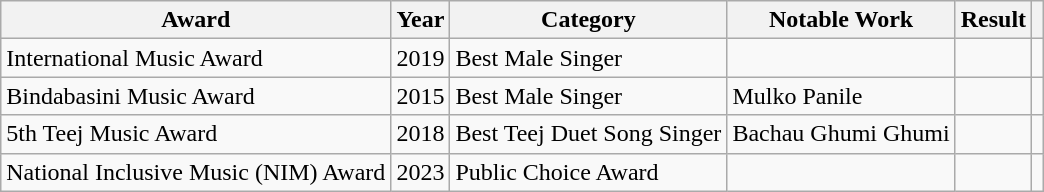<table class="wikitable sortable">
<tr>
<th>Award</th>
<th>Year</th>
<th>Category</th>
<th>Notable Work</th>
<th>Result</th>
<th></th>
</tr>
<tr>
<td>International Music Award</td>
<td>2019</td>
<td>Best Male Singer</td>
<td></td>
<td></td>
<td></td>
</tr>
<tr>
<td>Bindabasini Music Award</td>
<td>2015</td>
<td>Best Male Singer</td>
<td>Mulko Panile</td>
<td></td>
<td></td>
</tr>
<tr>
<td>5th Teej Music Award</td>
<td>2018</td>
<td>Best Teej Duet Song Singer</td>
<td>Bachau Ghumi Ghumi</td>
<td></td>
<td></td>
</tr>
<tr>
<td>National Inclusive Music (NIM) Award</td>
<td>2023</td>
<td>Public Choice Award</td>
<td></td>
<td></td>
<td></td>
</tr>
</table>
